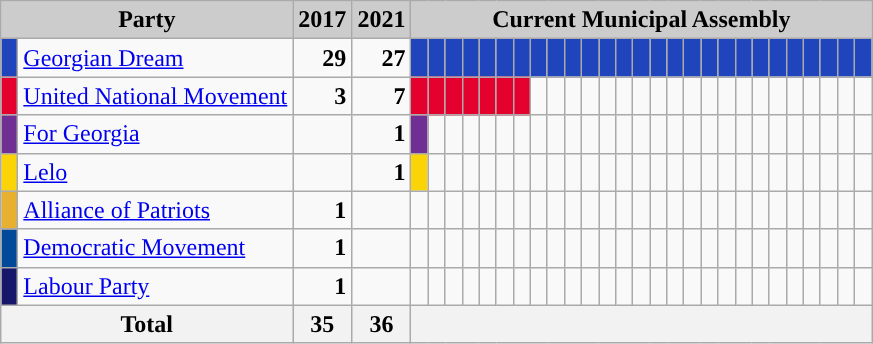<table class="wikitable">
<tr>
<th style="background:#ccc" colspan="2">Party</th>
<th style="background:#ccc">2017</th>
<th style="background:#ccc">2021</th>
<th style="background:#ccc" colspan="45">Current Municipal Assembly</th>
</tr>
<tr>
<td style="background-color: #2044bc"> </td>
<td><a href='#'>Georgian Dream</a></td>
<td style="text-align: right"><strong>29</strong></td>
<td style="text-align: right"><strong>27</strong></td>
<td style="background-color: #2044bc"> </td>
<td style="background-color: #2044bc"> </td>
<td style="background-color: #2044bc"> </td>
<td style="background-color: #2044bc"> </td>
<td style="background-color: #2044bc"> </td>
<td style="background-color: #2044bc"> </td>
<td style="background-color: #2044bc"> </td>
<td style="background-color: #2044bc"> </td>
<td style="background-color: #2044bc"> </td>
<td style="background-color: #2044bc"> </td>
<td style="background-color: #2044bc"> </td>
<td style="background-color: #2044bc"> </td>
<td style="background-color: #2044bc"> </td>
<td style="background-color: #2044bc"> </td>
<td style="background-color: #2044bc"> </td>
<td style="background-color: #2044bc"> </td>
<td style="background-color: #2044bc"> </td>
<td style="background-color: #2044bc"> </td>
<td style="background-color: #2044bc"> </td>
<td style="background-color: #2044bc"> </td>
<td style="background-color: #2044bc"> </td>
<td style="background-color: #2044bc"> </td>
<td style="background-color: #2044bc"> </td>
<td style="background-color: #2044bc"> </td>
<td style="background-color: #2044bc"> </td>
<td style="background-color: #2044bc"> </td>
<td style="background-color: #2044bc"> </td>
</tr>
<tr>
<td style="background-color: #e4012e"> </td>
<td><a href='#'>United National Movement</a></td>
<td style="text-align: right"><strong>3</strong></td>
<td style="text-align: right"><strong>7</strong></td>
<td style="background-color: #e4012e"></td>
<td style="background-color: #e4012e"> </td>
<td style="background-color: #e4012e"> </td>
<td style="background-color: #e4012e"> </td>
<td style="background-color: #e4012e"> </td>
<td style="background-color: #e4012e"> </td>
<td style="background-color: #e4012e"> </td>
<td></td>
<td></td>
<td></td>
<td></td>
<td></td>
<td></td>
<td></td>
<td></td>
<td></td>
<td></td>
<td></td>
<td></td>
<td></td>
<td></td>
<td></td>
<td></td>
<td></td>
<td></td>
<td></td>
<td></td>
</tr>
<tr>
<td style="background-color: #702F92"> </td>
<td><a href='#'>For Georgia</a></td>
<td></td>
<td style="text-align: right"><strong>1</strong></td>
<td style="background-color: #702f92"> </td>
<td></td>
<td></td>
<td></td>
<td></td>
<td></td>
<td></td>
<td></td>
<td></td>
<td></td>
<td></td>
<td></td>
<td></td>
<td></td>
<td></td>
<td></td>
<td></td>
<td></td>
<td></td>
<td></td>
<td></td>
<td></td>
<td></td>
<td></td>
<td></td>
<td></td>
<td></td>
</tr>
<tr>
<td style="background-color: #fad406"> </td>
<td><a href='#'>Lelo</a></td>
<td></td>
<td style="text-align: right"><strong>1</strong></td>
<td style="background-color: #fad406"> </td>
<td></td>
<td></td>
<td></td>
<td></td>
<td></td>
<td></td>
<td></td>
<td></td>
<td></td>
<td></td>
<td></td>
<td></td>
<td></td>
<td></td>
<td></td>
<td></td>
<td></td>
<td></td>
<td></td>
<td></td>
<td></td>
<td></td>
<td></td>
<td></td>
<td></td>
<td></td>
</tr>
<tr>
<td style="background-color: #e7b031"> </td>
<td><a href='#'>Alliance of Patriots</a></td>
<td style="text-align: right"><strong>1</strong></td>
<td></td>
<td></td>
<td></td>
<td></td>
<td></td>
<td></td>
<td></td>
<td></td>
<td></td>
<td></td>
<td></td>
<td></td>
<td></td>
<td></td>
<td></td>
<td></td>
<td></td>
<td></td>
<td></td>
<td></td>
<td></td>
<td></td>
<td></td>
<td></td>
<td></td>
<td></td>
<td></td>
<td></td>
</tr>
<tr>
<td style="background-color: #004a99"> </td>
<td><a href='#'>Democratic Movement</a></td>
<td style="text-align: right"><strong>1</strong></td>
<td></td>
<td></td>
<td></td>
<td></td>
<td></td>
<td></td>
<td></td>
<td></td>
<td></td>
<td></td>
<td></td>
<td></td>
<td></td>
<td></td>
<td></td>
<td></td>
<td></td>
<td></td>
<td></td>
<td></td>
<td></td>
<td></td>
<td></td>
<td></td>
<td></td>
<td></td>
<td></td>
<td></td>
</tr>
<tr>
<td style="background-color: #16166b"> </td>
<td><a href='#'>Labour Party</a></td>
<td style="text-align: right"><strong>1</strong></td>
<td></td>
<td></td>
<td></td>
<td></td>
<td></td>
<td></td>
<td></td>
<td></td>
<td></td>
<td></td>
<td></td>
<td></td>
<td></td>
<td></td>
<td></td>
<td></td>
<td></td>
<td></td>
<td></td>
<td></td>
<td></td>
<td></td>
<td></td>
<td></td>
<td></td>
<td></td>
<td></td>
<td></td>
</tr>
<tr>
<th colspan=2>Total</th>
<th align=right>35</th>
<th align=right>36</th>
<th colspan=45> </th>
</tr>
</table>
